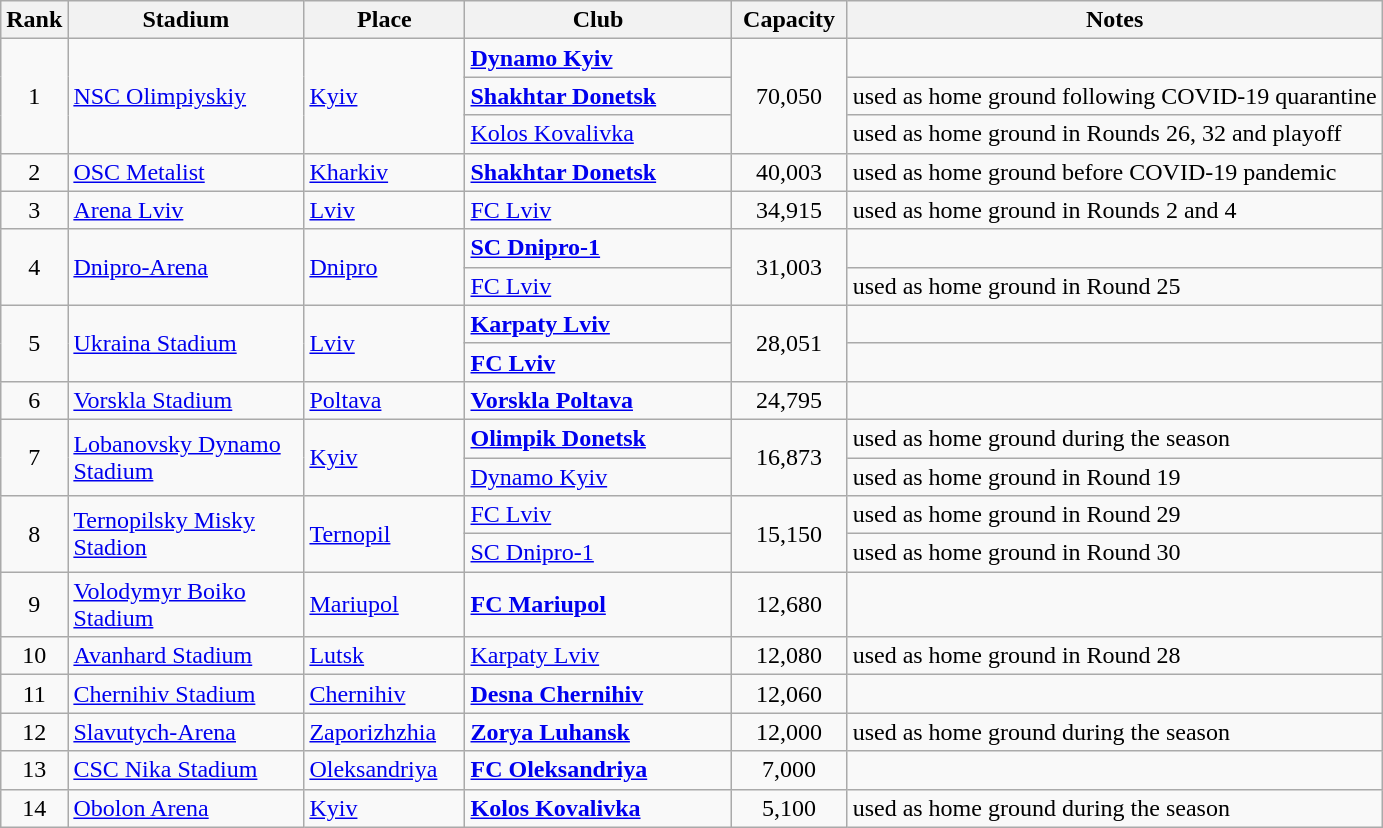<table class="wikitable sortable" style="text-align:left;">
<tr>
<th width=18>Rank</th>
<th width=150>Stadium</th>
<th width=100>Place</th>
<th width=170>Club</th>
<th width=70>Capacity</th>
<th>Notes</th>
</tr>
<tr>
<td align=center rowspan=3>1</td>
<td rowspan=3><a href='#'>NSC Olimpiyskiy</a></td>
<td rowspan=3><a href='#'>Kyiv</a></td>
<td><strong><a href='#'>Dynamo Kyiv</a></strong></td>
<td align=center rowspan=3>70,050</td>
<td></td>
</tr>
<tr>
<td><strong><a href='#'>Shakhtar Donetsk</a></strong></td>
<td>used as home ground following COVID-19 quarantine</td>
</tr>
<tr>
<td><a href='#'>Kolos Kovalivka</a></td>
<td>used as home ground in Rounds 26, 32 and playoff</td>
</tr>
<tr>
<td align=center>2</td>
<td><a href='#'>OSC Metalist</a></td>
<td><a href='#'>Kharkiv</a></td>
<td><strong><a href='#'>Shakhtar Donetsk</a></strong></td>
<td align=center>40,003</td>
<td>used as home ground before COVID-19 pandemic</td>
</tr>
<tr>
<td align=center>3</td>
<td><a href='#'>Arena Lviv</a></td>
<td><a href='#'>Lviv</a></td>
<td><a href='#'>FC Lviv</a></td>
<td align=center>34,915</td>
<td>used as home ground in Rounds 2 and 4</td>
</tr>
<tr>
<td align=center rowspan=2>4</td>
<td rowspan=2><a href='#'>Dnipro-Arena</a></td>
<td rowspan=2><a href='#'>Dnipro</a></td>
<td><strong><a href='#'>SC Dnipro-1</a></strong></td>
<td align=center rowspan=2>31,003</td>
<td></td>
</tr>
<tr>
<td><a href='#'>FC Lviv</a></td>
<td>used as home ground in Round 25</td>
</tr>
<tr>
<td align=center rowspan=2>5</td>
<td rowspan=2><a href='#'>Ukraina Stadium</a></td>
<td rowspan=2><a href='#'>Lviv</a></td>
<td><strong><a href='#'>Karpaty Lviv</a></strong></td>
<td align=center rowspan=2>28,051</td>
<td></td>
</tr>
<tr>
<td><strong><a href='#'>FC Lviv</a></strong></td>
<td></td>
</tr>
<tr>
<td align=center>6</td>
<td><a href='#'>Vorskla Stadium</a></td>
<td><a href='#'>Poltava</a></td>
<td><strong><a href='#'>Vorskla Poltava</a></strong></td>
<td align=center>24,795</td>
<td></td>
</tr>
<tr>
<td align=center rowspan=2>7</td>
<td rowspan=2><a href='#'>Lobanovsky Dynamo Stadium</a></td>
<td rowspan=2><a href='#'>Kyiv</a></td>
<td><strong><a href='#'>Olimpik Donetsk</a></strong></td>
<td align=center rowspan=2>16,873</td>
<td>used as home ground during the season</td>
</tr>
<tr>
<td><a href='#'>Dynamo Kyiv</a></td>
<td>used as home ground in Round 19</td>
</tr>
<tr>
<td align=center rowspan=2>8</td>
<td rowspan=2><a href='#'>Ternopilsky Misky Stadion</a></td>
<td rowspan=2><a href='#'>Ternopil</a></td>
<td><a href='#'>FC Lviv</a></td>
<td align=center rowspan=2>15,150</td>
<td>used as home ground in Round 29</td>
</tr>
<tr>
<td><a href='#'>SC Dnipro-1</a></td>
<td>used as home ground in Round 30</td>
</tr>
<tr>
<td align=center>9</td>
<td><a href='#'>Volodymyr Boiko Stadium</a></td>
<td><a href='#'>Mariupol</a></td>
<td><strong><a href='#'>FC Mariupol</a></strong></td>
<td align=center>12,680</td>
<td></td>
</tr>
<tr>
<td align=center>10</td>
<td><a href='#'>Avanhard Stadium</a></td>
<td><a href='#'>Lutsk</a></td>
<td><a href='#'>Karpaty Lviv</a></td>
<td align=center>12,080</td>
<td>used as home ground in Round 28</td>
</tr>
<tr>
<td align=center>11</td>
<td><a href='#'>Chernihiv Stadium</a></td>
<td><a href='#'>Chernihiv</a></td>
<td><strong><a href='#'>Desna Chernihiv</a></strong></td>
<td align=center>12,060</td>
<td></td>
</tr>
<tr>
<td align=center>12</td>
<td><a href='#'>Slavutych-Arena</a></td>
<td><a href='#'>Zaporizhzhia</a></td>
<td><strong><a href='#'>Zorya Luhansk</a></strong></td>
<td align=center>12,000</td>
<td>used as home ground during the season</td>
</tr>
<tr>
<td align=center>13</td>
<td><a href='#'>CSC Nika Stadium</a></td>
<td><a href='#'>Oleksandriya</a></td>
<td><strong><a href='#'>FC Oleksandriya</a></strong></td>
<td align=center>7,000</td>
<td></td>
</tr>
<tr>
<td align=center>14</td>
<td><a href='#'>Obolon Arena</a></td>
<td><a href='#'>Kyiv</a></td>
<td><strong><a href='#'>Kolos Kovalivka</a></strong></td>
<td align=center>5,100</td>
<td>used as home ground during the season</td>
</tr>
</table>
